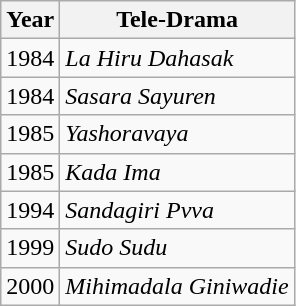<table class="wikitable">
<tr>
<th>Year</th>
<th>Tele-Drama</th>
</tr>
<tr>
<td>1984</td>
<td><em>La Hiru Dahasak</em></td>
</tr>
<tr>
<td>1984</td>
<td><em>Sasara Sayuren</em></td>
</tr>
<tr>
<td>1985</td>
<td><em>Yashoravaya</em></td>
</tr>
<tr>
<td>1985</td>
<td><em>Kada Ima</em></td>
</tr>
<tr>
<td>1994</td>
<td><em>Sandagiri Pvva</em></td>
</tr>
<tr>
<td>1999</td>
<td><em>Sudo Sudu</em></td>
</tr>
<tr>
<td>2000</td>
<td><em>Mihimadala Giniwadie</em></td>
</tr>
</table>
